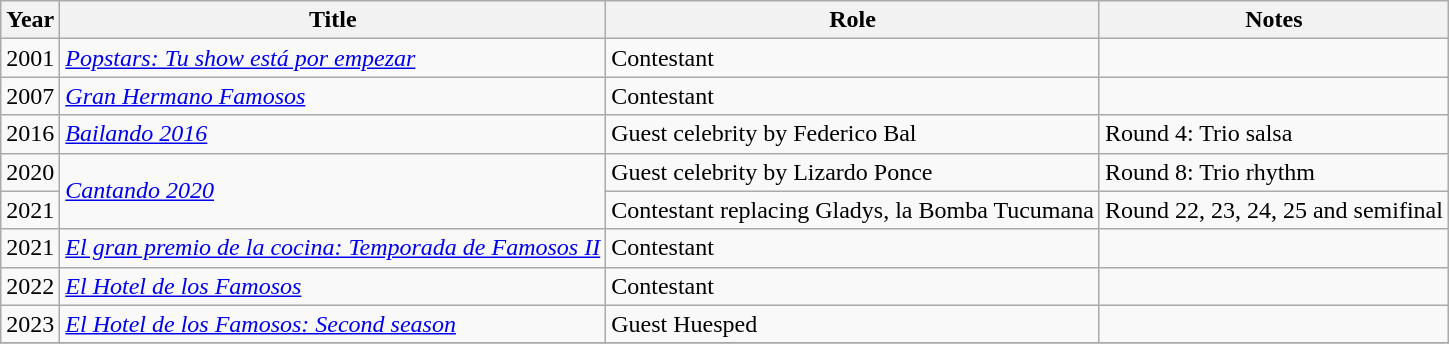<table class="wikitable";>
<tr>
<th>Year</th>
<th>Title</th>
<th>Role</th>
<th>Notes</th>
</tr>
<tr>
<td>2001</td>
<td><em><a href='#'>Popstars: Tu show está por empezar</a></em></td>
<td>Contestant</td>
<td></td>
</tr>
<tr>
<td>2007</td>
<td><em><a href='#'>Gran Hermano Famosos</a></em></td>
<td>Contestant</td>
<td></td>
</tr>
<tr>
<td>2016</td>
<td><em><a href='#'>Bailando 2016</a></em></td>
<td>Guest celebrity by Federico Bal</td>
<td>Round 4: Trio salsa</td>
</tr>
<tr>
<td>2020</td>
<td rowspan="2"><em><a href='#'>Cantando 2020</a></em></td>
<td>Guest celebrity by Lizardo Ponce</td>
<td>Round 8: Trio rhythm</td>
</tr>
<tr>
<td>2021</td>
<td>Contestant replacing Gladys, la Bomba Tucumana</td>
<td>Round 22, 23, 24, 25 and semifinal</td>
</tr>
<tr>
<td>2021</td>
<td><em><a href='#'>El gran premio de la cocina: Temporada de Famosos II</a></em></td>
<td>Contestant</td>
<td></td>
</tr>
<tr>
<td>2022</td>
<td><em><a href='#'>El Hotel de los Famosos</a></em></td>
<td>Contestant</td>
<td></td>
</tr>
<tr>
<td>2023</td>
<td><em><a href='#'>El Hotel de los Famosos: Second season</a></em></td>
<td>Guest Huesped</td>
<td></td>
</tr>
<tr>
</tr>
</table>
